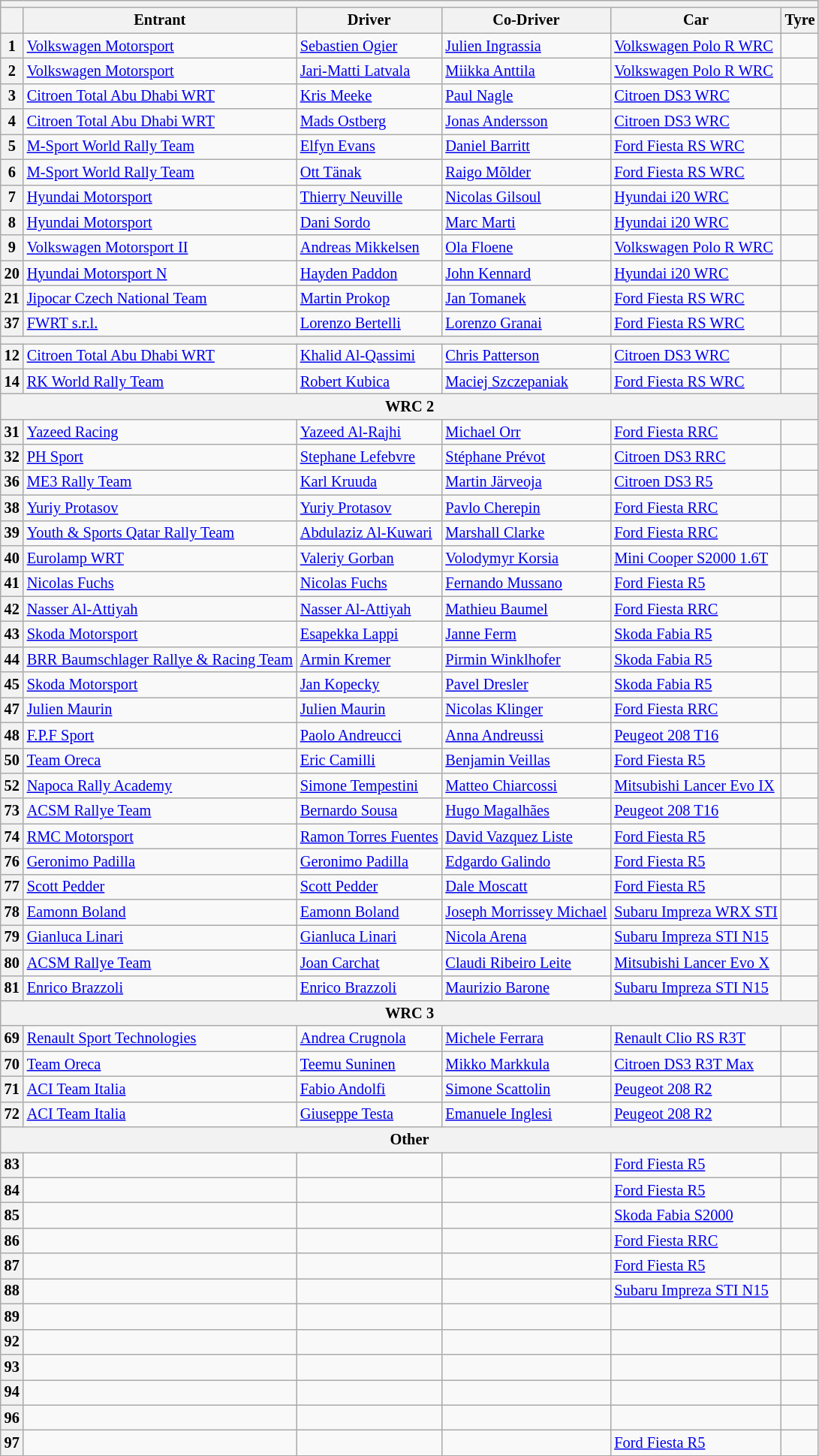<table class="wikitable" style=font-size:85%;>
<tr>
<th colspan=6></th>
</tr>
<tr>
<th></th>
<th>Entrant</th>
<th>Driver</th>
<th>Co-Driver</th>
<th>Car</th>
<th>Tyre</th>
</tr>
<tr>
<th>1</th>
<td> <a href='#'>Volkswagen Motorsport</a></td>
<td> <a href='#'>Sebastien Ogier</a></td>
<td> <a href='#'>Julien Ingrassia</a></td>
<td><a href='#'>Volkswagen Polo R WRC</a></td>
<td align=center></td>
</tr>
<tr>
<th>2</th>
<td> <a href='#'>Volkswagen Motorsport</a></td>
<td> <a href='#'>Jari-Matti Latvala</a></td>
<td> <a href='#'>Miikka Anttila</a></td>
<td><a href='#'>Volkswagen Polo R WRC</a></td>
<td align=center></td>
</tr>
<tr>
<th>3</th>
<td> <a href='#'>Citroen Total Abu Dhabi WRT</a></td>
<td> <a href='#'>Kris Meeke</a></td>
<td> <a href='#'>Paul Nagle</a></td>
<td><a href='#'>Citroen DS3 WRC</a></td>
<td align=center></td>
</tr>
<tr>
<th>4</th>
<td> <a href='#'>Citroen Total Abu Dhabi WRT</a></td>
<td> <a href='#'>Mads Ostberg</a></td>
<td> <a href='#'>Jonas Andersson</a></td>
<td><a href='#'>Citroen DS3 WRC</a></td>
<td align=center></td>
</tr>
<tr>
<th>5</th>
<td> <a href='#'>M-Sport World Rally Team</a></td>
<td> <a href='#'>Elfyn Evans</a></td>
<td> <a href='#'>Daniel Barritt</a></td>
<td><a href='#'>Ford Fiesta RS WRC</a></td>
<td align=center></td>
</tr>
<tr>
<th>6</th>
<td> <a href='#'>M-Sport World Rally Team</a></td>
<td> <a href='#'>Ott Tänak</a></td>
<td> <a href='#'>Raigo Mõlder</a></td>
<td><a href='#'>Ford Fiesta RS WRC</a></td>
<td align=center></td>
</tr>
<tr>
<th>7</th>
<td> <a href='#'>Hyundai Motorsport</a></td>
<td> <a href='#'>Thierry Neuville</a></td>
<td> <a href='#'>Nicolas Gilsoul</a></td>
<td><a href='#'>Hyundai i20 WRC</a></td>
<td align=center></td>
</tr>
<tr>
<th>8</th>
<td> <a href='#'>Hyundai Motorsport</a></td>
<td> <a href='#'>Dani Sordo</a></td>
<td> <a href='#'>Marc Marti</a></td>
<td><a href='#'>Hyundai i20 WRC</a></td>
<td align=center></td>
</tr>
<tr>
<th>9</th>
<td> <a href='#'>Volkswagen Motorsport II</a></td>
<td> <a href='#'>Andreas Mikkelsen</a></td>
<td> <a href='#'>Ola Floene</a></td>
<td><a href='#'>Volkswagen Polo R WRC</a></td>
<td align=center></td>
</tr>
<tr>
<th>20</th>
<td> <a href='#'>Hyundai Motorsport N</a></td>
<td> <a href='#'>Hayden Paddon</a></td>
<td> <a href='#'>John Kennard</a></td>
<td><a href='#'>Hyundai i20 WRC</a></td>
<td align=center></td>
</tr>
<tr>
<th>21</th>
<td> <a href='#'>Jipocar Czech National Team</a></td>
<td> <a href='#'>Martin Prokop</a></td>
<td> <a href='#'>Jan Tomanek</a></td>
<td><a href='#'>Ford Fiesta RS WRC</a></td>
<td align=center></td>
</tr>
<tr>
<th>37</th>
<td> <a href='#'>FWRT s.r.l.</a></td>
<td> <a href='#'>Lorenzo Bertelli</a></td>
<td> <a href='#'>Lorenzo Granai</a></td>
<td><a href='#'>Ford Fiesta RS WRC</a></td>
<td align=center></td>
</tr>
<tr>
<th colspan=6></th>
</tr>
<tr>
<th>12</th>
<td> <a href='#'>Citroen Total Abu Dhabi WRT</a></td>
<td> <a href='#'>Khalid Al-Qassimi</a></td>
<td> <a href='#'>Chris Patterson</a></td>
<td><a href='#'>Citroen DS3 WRC</a></td>
<td align=center></td>
</tr>
<tr>
<th>14</th>
<td> <a href='#'>RK World Rally Team</a></td>
<td> <a href='#'>Robert Kubica</a></td>
<td> <a href='#'>Maciej Szczepaniak</a></td>
<td><a href='#'>Ford Fiesta RS WRC</a></td>
<td align=center></td>
</tr>
<tr>
<th colspan=6>WRC 2</th>
</tr>
<tr>
<th>31</th>
<td> <a href='#'>Yazeed Racing</a></td>
<td> <a href='#'>Yazeed Al-Rajhi</a></td>
<td> <a href='#'>Michael Orr</a></td>
<td><a href='#'>Ford Fiesta RRC</a></td>
<td align=center></td>
</tr>
<tr>
<th>32</th>
<td> <a href='#'>PH Sport</a></td>
<td> <a href='#'>Stephane Lefebvre</a></td>
<td> <a href='#'>Stéphane Prévot</a></td>
<td><a href='#'>Citroen DS3 RRC</a></td>
<td align=center></td>
</tr>
<tr>
<th>36</th>
<td> <a href='#'>ME3 Rally Team</a></td>
<td> <a href='#'>Karl Kruuda</a></td>
<td> <a href='#'>Martin Järveoja</a></td>
<td><a href='#'>Citroen DS3 R5</a></td>
<td align=center></td>
</tr>
<tr>
<th>38</th>
<td> <a href='#'>Yuriy Protasov</a></td>
<td> <a href='#'>Yuriy Protasov</a></td>
<td> <a href='#'>Pavlo Cherepin</a></td>
<td><a href='#'>Ford Fiesta RRC</a></td>
<td align=center></td>
</tr>
<tr>
<th>39</th>
<td> <a href='#'>Youth & Sports Qatar Rally Team</a></td>
<td> <a href='#'>Abdulaziz Al-Kuwari</a></td>
<td> <a href='#'>Marshall Clarke</a></td>
<td><a href='#'>Ford Fiesta RRC</a></td>
<td align=center></td>
</tr>
<tr>
<th>40</th>
<td> <a href='#'>Eurolamp WRT</a></td>
<td> <a href='#'>Valeriy Gorban</a></td>
<td> <a href='#'>Volodymyr Korsia</a></td>
<td><a href='#'>Mini Cooper S2000 1.6T</a></td>
<td align=center></td>
</tr>
<tr>
<th>41</th>
<td> <a href='#'>Nicolas Fuchs</a></td>
<td> <a href='#'>Nicolas Fuchs</a></td>
<td> <a href='#'>Fernando Mussano</a></td>
<td><a href='#'>Ford Fiesta R5</a></td>
<td align=center></td>
</tr>
<tr>
<th>42</th>
<td> <a href='#'>Nasser Al-Attiyah</a></td>
<td> <a href='#'>Nasser Al-Attiyah</a></td>
<td> <a href='#'>Mathieu Baumel</a></td>
<td><a href='#'>Ford Fiesta RRC</a></td>
<td align=center></td>
</tr>
<tr>
<th>43</th>
<td> <a href='#'>Skoda Motorsport</a></td>
<td> <a href='#'>Esapekka Lappi</a></td>
<td> <a href='#'>Janne Ferm</a></td>
<td><a href='#'>Skoda Fabia R5</a></td>
<td align=center></td>
</tr>
<tr>
<th>44</th>
<td> <a href='#'>BRR Baumschlager Rallye & Racing Team</a></td>
<td> <a href='#'>Armin Kremer</a></td>
<td> <a href='#'>Pirmin Winklhofer</a></td>
<td><a href='#'>Skoda Fabia R5</a></td>
<td align=center></td>
</tr>
<tr>
<th>45</th>
<td> <a href='#'>Skoda Motorsport</a></td>
<td> <a href='#'>Jan Kopecky</a></td>
<td> <a href='#'>Pavel Dresler</a></td>
<td><a href='#'>Skoda Fabia R5</a></td>
<td align=center></td>
</tr>
<tr>
<th>47</th>
<td> <a href='#'>Julien Maurin</a></td>
<td> <a href='#'>Julien Maurin</a></td>
<td> <a href='#'>Nicolas Klinger</a></td>
<td><a href='#'>Ford Fiesta RRC</a></td>
<td align=center></td>
</tr>
<tr>
<th>48</th>
<td> <a href='#'>F.P.F Sport</a></td>
<td> <a href='#'>Paolo Andreucci</a></td>
<td> <a href='#'>Anna Andreussi</a></td>
<td><a href='#'>Peugeot 208 T16</a></td>
<td align=center></td>
</tr>
<tr>
<th>50</th>
<td> <a href='#'>Team Oreca</a></td>
<td> <a href='#'>Eric Camilli</a></td>
<td> <a href='#'>Benjamin Veillas</a></td>
<td><a href='#'>Ford Fiesta R5</a></td>
<td align=center></td>
</tr>
<tr>
<th>52</th>
<td> <a href='#'>Napoca Rally Academy</a></td>
<td> <a href='#'>Simone Tempestini</a></td>
<td> <a href='#'>Matteo Chiarcossi</a></td>
<td><a href='#'>Mitsubishi Lancer Evo IX</a></td>
<td align=center></td>
</tr>
<tr>
<th>73</th>
<td> <a href='#'>ACSM Rallye Team</a></td>
<td> <a href='#'>Bernardo Sousa</a></td>
<td> <a href='#'>Hugo Magalhães</a></td>
<td><a href='#'>Peugeot 208 T16</a></td>
<td align=center></td>
</tr>
<tr>
<th>74</th>
<td> <a href='#'>RMC Motorsport</a></td>
<td> <a href='#'>Ramon Torres Fuentes</a></td>
<td> <a href='#'>David Vazquez Liste</a></td>
<td><a href='#'>Ford Fiesta R5</a></td>
<td align=center></td>
</tr>
<tr>
<th>76</th>
<td> <a href='#'>Geronimo Padilla</a></td>
<td> <a href='#'>Geronimo Padilla</a></td>
<td> <a href='#'>Edgardo Galindo</a></td>
<td><a href='#'>Ford Fiesta R5</a></td>
<td align=center></td>
</tr>
<tr>
<th>77</th>
<td> <a href='#'>Scott Pedder</a></td>
<td> <a href='#'>Scott Pedder</a></td>
<td> <a href='#'>Dale Moscatt</a></td>
<td><a href='#'>Ford Fiesta R5</a></td>
<td align=center></td>
</tr>
<tr>
<th>78</th>
<td> <a href='#'>Eamonn Boland</a></td>
<td> <a href='#'>Eamonn Boland</a></td>
<td> <a href='#'>Joseph Morrissey Michael</a></td>
<td><a href='#'>Subaru Impreza WRX STI</a></td>
<td align=center></td>
</tr>
<tr>
<th>79</th>
<td> <a href='#'>Gianluca Linari</a></td>
<td> <a href='#'>Gianluca Linari</a></td>
<td> <a href='#'>Nicola Arena</a></td>
<td><a href='#'>Subaru Impreza STI N15</a></td>
<td align=center></td>
</tr>
<tr>
<th>80</th>
<td> <a href='#'>ACSM Rallye Team</a></td>
<td> <a href='#'>Joan Carchat</a></td>
<td> <a href='#'>Claudi Ribeiro Leite </a></td>
<td><a href='#'>Mitsubishi Lancer Evo X</a></td>
<td align=center></td>
</tr>
<tr>
<th>81</th>
<td> <a href='#'>Enrico Brazzoli</a></td>
<td> <a href='#'>Enrico Brazzoli</a></td>
<td> <a href='#'>Maurizio Barone</a></td>
<td><a href='#'>Subaru Impreza STI N15</a></td>
<td align=center></td>
</tr>
<tr>
<th colspan=6>WRC 3</th>
</tr>
<tr>
<th>69</th>
<td> <a href='#'>Renault Sport Technologies</a></td>
<td> <a href='#'>Andrea Crugnola</a></td>
<td> <a href='#'>Michele Ferrara</a></td>
<td><a href='#'>Renault Clio RS R3T</a></td>
<td align=center></td>
</tr>
<tr>
<th>70</th>
<td> <a href='#'>Team Oreca</a></td>
<td> <a href='#'>Teemu Suninen</a></td>
<td> <a href='#'>Mikko Markkula</a></td>
<td><a href='#'>Citroen DS3 R3T Max</a></td>
<td align=center></td>
</tr>
<tr>
<th>71</th>
<td> <a href='#'>ACI Team Italia</a></td>
<td> <a href='#'>Fabio Andolfi</a></td>
<td> <a href='#'>Simone Scattolin</a></td>
<td><a href='#'>Peugeot 208 R2</a></td>
<td align=center></td>
</tr>
<tr>
<th>72</th>
<td> <a href='#'>ACI Team Italia</a></td>
<td> <a href='#'>Giuseppe Testa</a></td>
<td> <a href='#'>Emanuele Inglesi</a></td>
<td><a href='#'>Peugeot 208 R2</a></td>
<td align=center></td>
</tr>
<tr>
<th colspan=6>Other</th>
</tr>
<tr>
<th>83</th>
<td> <a href='#'></a></td>
<td> <a href='#'></a></td>
<td> <a href='#'></a></td>
<td><a href='#'>Ford Fiesta R5</a></td>
<td align=center></td>
</tr>
<tr>
<th>84</th>
<td> <a href='#'></a></td>
<td> <a href='#'></a></td>
<td> <a href='#'></a></td>
<td><a href='#'>Ford Fiesta R5</a></td>
<td align=center></td>
</tr>
<tr>
<th>85</th>
<td> <a href='#'></a></td>
<td> <a href='#'></a></td>
<td> <a href='#'></a></td>
<td><a href='#'>Skoda Fabia S2000</a></td>
<td align=center></td>
</tr>
<tr>
<th>86</th>
<td> <a href='#'></a></td>
<td> <a href='#'></a></td>
<td> <a href='#'></a></td>
<td><a href='#'>Ford Fiesta RRC</a></td>
<td align=center></td>
</tr>
<tr>
<th>87</th>
<td> <a href='#'></a></td>
<td> <a href='#'></a></td>
<td> <a href='#'></a></td>
<td><a href='#'>Ford Fiesta R5</a></td>
<td align=center></td>
</tr>
<tr>
<th>88</th>
<td> <a href='#'></a></td>
<td> <a href='#'></a></td>
<td> <a href='#'></a></td>
<td><a href='#'>Subaru Impreza STI N15</a></td>
<td align=center></td>
</tr>
<tr>
<th>89</th>
<td> <a href='#'></a></td>
<td> <a href='#'></a></td>
<td> <a href='#'></a></td>
<td><a href='#'></a></td>
<td align=center></td>
</tr>
<tr>
<th>92</th>
<td> <a href='#'></a></td>
<td> <a href='#'></a></td>
<td> <a href='#'></a></td>
<td><a href='#'></a></td>
<td align=center></td>
</tr>
<tr>
<th>93</th>
<td> <a href='#'></a></td>
<td> <a href='#'></a></td>
<td> <a href='#'></a></td>
<td><a href='#'></a></td>
<td align=center></td>
</tr>
<tr>
<th>94</th>
<td> <a href='#'></a></td>
<td> <a href='#'></a></td>
<td> <a href='#'></a></td>
<td><a href='#'></a></td>
<td align=center></td>
</tr>
<tr>
<th>96</th>
<td> <a href='#'></a></td>
<td> <a href='#'></a></td>
<td> <a href='#'></a></td>
<td><a href='#'></a></td>
<td align=center></td>
</tr>
<tr>
<th>97</th>
<td> <a href='#'></a></td>
<td> <a href='#'></a></td>
<td> <a href='#'></a></td>
<td><a href='#'>Ford Fiesta R5</a></td>
<td align=center></td>
</tr>
<tr>
</tr>
</table>
